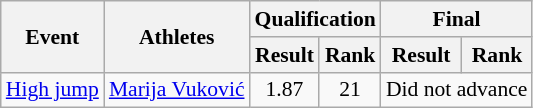<table class="wikitable" border="1" style="font-size:90%">
<tr>
<th rowspan="2">Event</th>
<th rowspan="2">Athletes</th>
<th colspan="2">Qualification</th>
<th colspan="2">Final</th>
</tr>
<tr>
<th>Result</th>
<th>Rank</th>
<th>Result</th>
<th>Rank</th>
</tr>
<tr>
<td><a href='#'>High jump</a></td>
<td><a href='#'>Marija Vuković</a></td>
<td align=center>1.87</td>
<td align=center>21</td>
<td colspan="2" align=center>Did not advance</td>
</tr>
</table>
